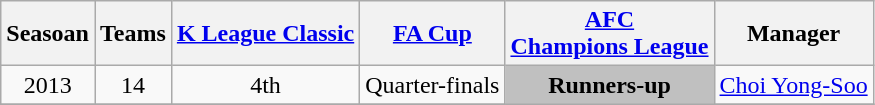<table class="wikitable" style="text-align:center">
<tr>
<th>Seasoan</th>
<th>Teams</th>
<th><a href='#'>K League Classic</a></th>
<th><a href='#'>FA Cup</a></th>
<th><a href='#'>AFC<br>Champions League</a></th>
<th>Manager</th>
</tr>
<tr>
<td>2013</td>
<td>14</td>
<td>4th</td>
<td>Quarter-finals</td>
<td bgcolor=silver><strong>Runners-up</strong></td>
<td align=left> <a href='#'>Choi Yong-Soo</a></td>
</tr>
<tr>
</tr>
</table>
